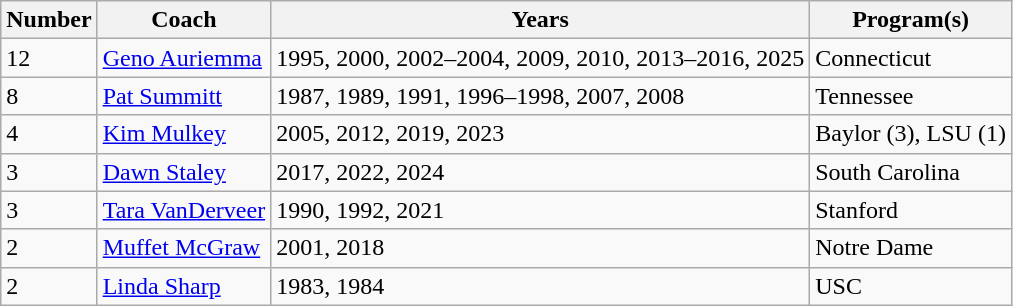<table class="wikitable sortable">
<tr>
<th>Number</th>
<th>Coach</th>
<th>Years</th>
<th>Program(s)</th>
</tr>
<tr>
<td>12</td>
<td><a href='#'>Geno Auriemma</a></td>
<td>1995, 2000, 2002–2004, 2009, 2010, 2013–2016, 2025</td>
<td>Connecticut</td>
</tr>
<tr>
<td>8</td>
<td><a href='#'>Pat Summitt</a></td>
<td>1987, 1989, 1991, 1996–1998, 2007, 2008</td>
<td>Tennessee</td>
</tr>
<tr>
<td>4</td>
<td><a href='#'>Kim Mulkey</a></td>
<td>2005, 2012, 2019, 2023</td>
<td>Baylor (3), LSU (1)</td>
</tr>
<tr>
<td>3</td>
<td><a href='#'>Dawn Staley</a></td>
<td>2017, 2022, 2024</td>
<td>South Carolina</td>
</tr>
<tr>
<td>3</td>
<td><a href='#'>Tara VanDerveer</a></td>
<td>1990, 1992, 2021</td>
<td>Stanford</td>
</tr>
<tr>
<td>2</td>
<td><a href='#'>Muffet McGraw</a></td>
<td>2001, 2018</td>
<td>Notre Dame</td>
</tr>
<tr>
<td>2</td>
<td><a href='#'>Linda Sharp</a></td>
<td>1983, 1984</td>
<td>USC</td>
</tr>
</table>
